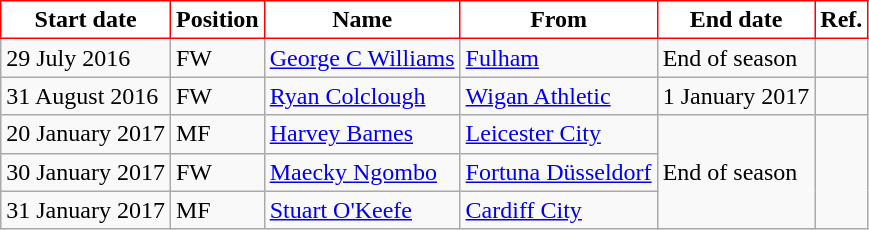<table class="wikitable">
<tr>
<th style="background:#FFFFFF; color:black; border:1px solid red;">Start date</th>
<th style="background:#FFFFFF; color:black; border:1px solid red;">Position</th>
<th style="background:#FFFFFF; color:black; border:1px solid red;">Name</th>
<th style="background:#FFFFFF; color:black; border:1px solid red;">From</th>
<th style="background:#FFFFFF; color:black; border:1px solid red;">End date</th>
<th style="background:#FFFFFF; color:black; border:1px solid red;">Ref.</th>
</tr>
<tr>
<td>29 July 2016</td>
<td>FW</td>
<td> <a href='#'>George C Williams</a></td>
<td><a href='#'>Fulham</a></td>
<td>End of season</td>
<td></td>
</tr>
<tr>
<td>31 August 2016</td>
<td>FW</td>
<td> <a href='#'>Ryan Colclough</a></td>
<td><a href='#'>Wigan Athletic</a></td>
<td>1 January 2017</td>
<td></td>
</tr>
<tr>
<td>20 January 2017</td>
<td>MF</td>
<td> <a href='#'>Harvey Barnes</a></td>
<td><a href='#'>Leicester City</a></td>
<td rowspan="3">End of season</td>
<td rowspan="3"></td>
</tr>
<tr>
<td>30 January 2017</td>
<td>FW</td>
<td> <a href='#'>Maecky Ngombo</a></td>
<td> <a href='#'>Fortuna Düsseldorf</a></td>
</tr>
<tr>
<td>31 January 2017</td>
<td>MF</td>
<td> <a href='#'>Stuart O'Keefe</a></td>
<td> <a href='#'>Cardiff City</a></td>
</tr>
</table>
